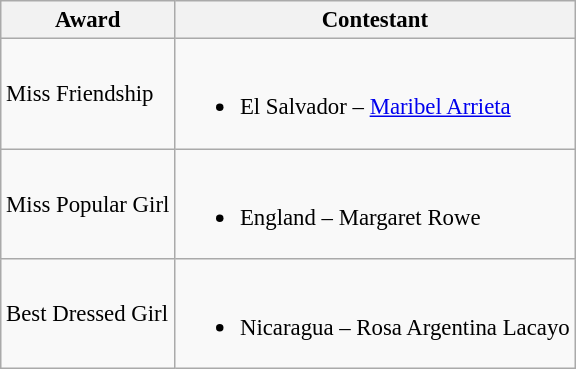<table class="wikitable sortable unsortable" style="font-size: 95%;">
<tr>
<th>Award</th>
<th>Contestant</th>
</tr>
<tr>
<td>Miss Friendship</td>
<td><br><ul><li> El Salvador – <a href='#'>Maribel Arrieta</a></li></ul></td>
</tr>
<tr>
<td>Miss Popular Girl</td>
<td><br><ul><li> England – Margaret Rowe</li></ul></td>
</tr>
<tr>
<td>Best Dressed Girl</td>
<td><br><ul><li> Nicaragua – Rosa Argentina Lacayo</li></ul></td>
</tr>
</table>
